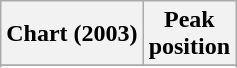<table class="wikitable sortable">
<tr>
<th align="left">Chart (2003)</th>
<th align="center">Peak<br>position</th>
</tr>
<tr>
</tr>
<tr>
</tr>
</table>
